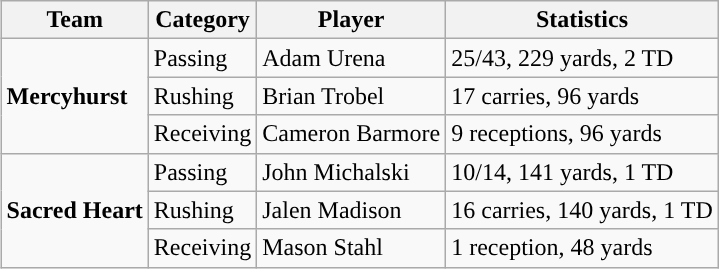<table class="wikitable" style="float: right;">
<tr>
<th>Team</th>
<th>Category</th>
<th>Player</th>
<th>Statistics</th>
</tr>
<tr>
<td rowspan=3><strong>Mercyhurst</strong></td>
<td>Passing</td>
<td>Adam Urena</td>
<td>25/43, 229 yards, 2 TD</td>
</tr>
<tr>
<td>Rushing</td>
<td>Brian Trobel</td>
<td>17 carries, 96 yards</td>
</tr>
<tr>
<td>Receiving</td>
<td>Cameron Barmore</td>
<td>9 receptions, 96 yards</td>
</tr>
<tr>
<td rowspan=3><strong>Sacred Heart</strong></td>
<td>Passing</td>
<td>John Michalski</td>
<td>10/14, 141 yards, 1 TD</td>
</tr>
<tr>
<td>Rushing</td>
<td>Jalen Madison</td>
<td>16 carries, 140 yards, 1 TD</td>
</tr>
<tr>
<td>Receiving</td>
<td>Mason Stahl</td>
<td>1 reception, 48 yards</td>
</tr>
</table>
